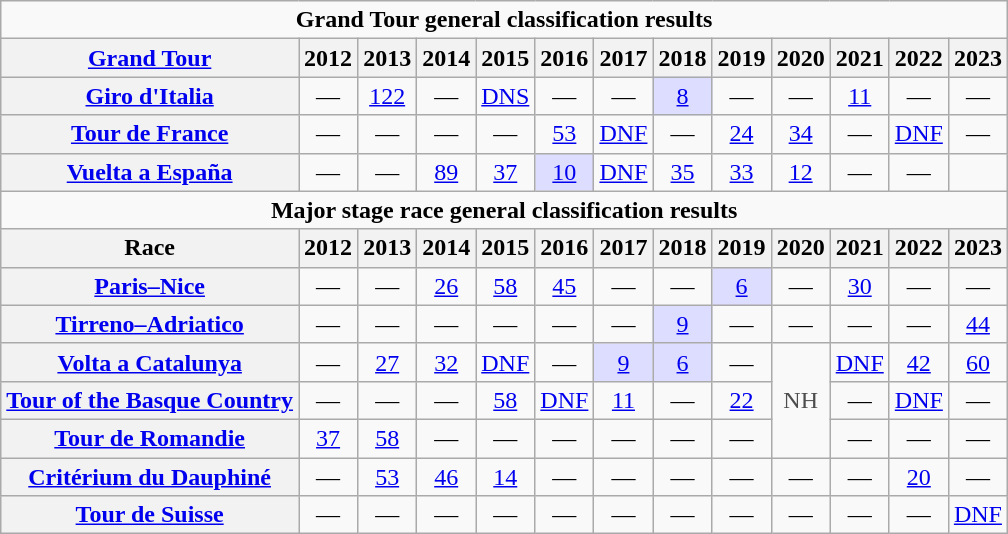<table class="wikitable plainrowheaders">
<tr>
<td colspan=20 align="center"><strong>Grand Tour general classification results</strong></td>
</tr>
<tr>
<th scope="col"><a href='#'>Grand Tour</a></th>
<th scope="col">2012</th>
<th scope="col">2013</th>
<th scope="col">2014</th>
<th scope="col">2015</th>
<th scope="col">2016</th>
<th scope="col">2017</th>
<th scope="col">2018</th>
<th scope="col">2019</th>
<th scope="col">2020</th>
<th scope="col">2021</th>
<th scope="col">2022</th>
<th scope="col">2023</th>
</tr>
<tr style="text-align:center;">
<th scope="row"> <a href='#'>Giro d'Italia</a></th>
<td>—</td>
<td><a href='#'>122</a></td>
<td>—</td>
<td><a href='#'>DNS</a></td>
<td>—</td>
<td>—</td>
<td style="background:#ddf;"><a href='#'>8</a></td>
<td>—</td>
<td>—</td>
<td><a href='#'>11</a></td>
<td>—</td>
<td>—</td>
</tr>
<tr style="text-align:center;">
<th scope="row"> <a href='#'>Tour de France</a></th>
<td>—</td>
<td>—</td>
<td>—</td>
<td>—</td>
<td><a href='#'>53</a></td>
<td><a href='#'>DNF</a></td>
<td>—</td>
<td><a href='#'>24</a></td>
<td><a href='#'>34</a></td>
<td>—</td>
<td><a href='#'>DNF</a></td>
<td>—</td>
</tr>
<tr style="text-align:center;">
<th scope="row"> <a href='#'>Vuelta a España</a></th>
<td>—</td>
<td>—</td>
<td><a href='#'>89</a></td>
<td><a href='#'>37</a></td>
<td style="background:#ddf;"><a href='#'>10</a></td>
<td><a href='#'>DNF</a></td>
<td><a href='#'>35</a></td>
<td><a href='#'>33</a></td>
<td><a href='#'>12</a></td>
<td>—</td>
<td>—</td>
<td></td>
</tr>
<tr>
<td colspan=20 align="center"><strong>Major stage race general classification results</strong></td>
</tr>
<tr>
<th scope="col">Race</th>
<th scope="col">2012</th>
<th scope="col">2013</th>
<th scope="col">2014</th>
<th scope="col">2015</th>
<th scope="col">2016</th>
<th scope="col">2017</th>
<th scope="col">2018</th>
<th scope="col">2019</th>
<th scope="col">2020</th>
<th scope="col">2021</th>
<th scope="col">2022</th>
<th scope="col">2023</th>
</tr>
<tr style="text-align:center;">
<th scope="row"> <a href='#'>Paris–Nice</a></th>
<td>—</td>
<td>—</td>
<td><a href='#'>26</a></td>
<td><a href='#'>58</a></td>
<td><a href='#'>45</a></td>
<td>—</td>
<td>—</td>
<td style="background:#ddf;"><a href='#'>6</a></td>
<td>—</td>
<td><a href='#'>30</a></td>
<td>—</td>
<td>—</td>
</tr>
<tr style="text-align:center;">
<th scope="row"> <a href='#'>Tirreno–Adriatico</a></th>
<td>—</td>
<td>—</td>
<td>—</td>
<td>—</td>
<td>—</td>
<td>—</td>
<td style="background:#ddf;"><a href='#'>9</a></td>
<td>—</td>
<td>—</td>
<td>—</td>
<td>—</td>
<td><a href='#'>44</a></td>
</tr>
<tr style="text-align:center;">
<th scope="row"> <a href='#'>Volta a Catalunya</a></th>
<td>—</td>
<td><a href='#'>27</a></td>
<td><a href='#'>32</a></td>
<td><a href='#'>DNF</a></td>
<td>—</td>
<td style="background:#ddf;"><a href='#'>9</a></td>
<td style="background:#ddf;"><a href='#'>6</a></td>
<td>—</td>
<td style="color:#4d4d4d;" rowspan=3>NH</td>
<td><a href='#'>DNF</a></td>
<td><a href='#'>42</a></td>
<td><a href='#'>60</a></td>
</tr>
<tr style="text-align:center;">
<th scope="row"> <a href='#'>Tour of the Basque Country</a></th>
<td>—</td>
<td>—</td>
<td>—</td>
<td><a href='#'>58</a></td>
<td><a href='#'>DNF</a></td>
<td><a href='#'>11</a></td>
<td>—</td>
<td><a href='#'>22</a></td>
<td>—</td>
<td><a href='#'>DNF</a></td>
<td>—</td>
</tr>
<tr style="text-align:center;">
<th scope="row"> <a href='#'>Tour de Romandie</a></th>
<td><a href='#'>37</a></td>
<td><a href='#'>58</a></td>
<td>—</td>
<td>—</td>
<td>—</td>
<td>—</td>
<td>—</td>
<td>—</td>
<td>—</td>
<td>—</td>
<td>—</td>
</tr>
<tr style="text-align:center;">
<th scope="row"> <a href='#'>Critérium du Dauphiné</a></th>
<td>—</td>
<td><a href='#'>53</a></td>
<td><a href='#'>46</a></td>
<td><a href='#'>14</a></td>
<td>—</td>
<td>—</td>
<td>—</td>
<td>—</td>
<td>—</td>
<td>—</td>
<td><a href='#'>20</a></td>
<td>—</td>
</tr>
<tr style="text-align:center;">
<th scope="row"> <a href='#'>Tour de Suisse</a></th>
<td>—</td>
<td>—</td>
<td>—</td>
<td>—</td>
<td>—</td>
<td>—</td>
<td>—</td>
<td>—</td>
<td>—</td>
<td>—</td>
<td>—</td>
<td><a href='#'>DNF</a></td>
</tr>
</table>
